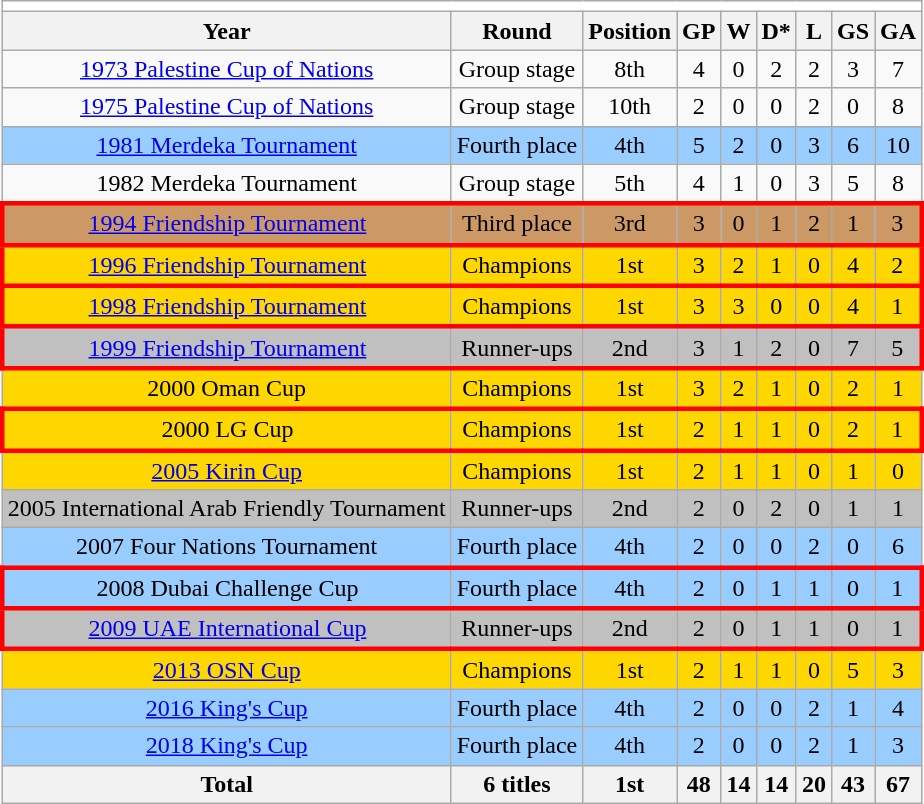<table class="wikitable" style="text-align: center;">
<tr>
<th style="background:#ffffff;" colspan="9"></th>
</tr>
<tr>
<th>Year</th>
<th>Round</th>
<th>Position</th>
<th>GP</th>
<th>W</th>
<th>D*</th>
<th>L</th>
<th>GS</th>
<th>GA</th>
</tr>
<tr>
<td> <a href='#'>1973 Palestine Cup of Nations</a></td>
<td>Group stage</td>
<td>8th</td>
<td>4</td>
<td>0</td>
<td>2</td>
<td>2</td>
<td>3</td>
<td>7</td>
</tr>
<tr>
<td> <a href='#'>1975 Palestine Cup of Nations</a></td>
<td>Group stage</td>
<td>10th</td>
<td>2</td>
<td>0</td>
<td>0</td>
<td>2</td>
<td>0</td>
<td>8</td>
</tr>
<tr style="background:#9acdff;">
<td> <a href='#'>1981 Merdeka Tournament</a></td>
<td>Fourth place</td>
<td>4th</td>
<td>5</td>
<td>2</td>
<td>0</td>
<td>3</td>
<td>6</td>
<td>10</td>
</tr>
<tr>
<td> 1982 Merdeka Tournament</td>
<td>Group stage</td>
<td>5th</td>
<td>4</td>
<td>1</td>
<td>0</td>
<td>3</td>
<td>5</td>
<td>8</td>
</tr>
<tr style="border:3px solid red; background:#cc9966;">
<td> <a href='#'>1994 Friendship Tournament</a></td>
<td>Third place</td>
<td>3rd</td>
<td>3</td>
<td>0</td>
<td>1</td>
<td>2</td>
<td>1</td>
<td>3</td>
</tr>
<tr style="border:3px solid red; background:Gold;">
<td> <a href='#'>1996 Friendship Tournament</a></td>
<td>Champions</td>
<td>1st</td>
<td>3</td>
<td>2</td>
<td>1</td>
<td>0</td>
<td>4</td>
<td>2</td>
</tr>
<tr style="border:3px solid red; background:Gold;">
<td> <a href='#'>1998 Friendship Tournament</a></td>
<td>Champions</td>
<td>1st</td>
<td>3</td>
<td>3</td>
<td>0</td>
<td>0</td>
<td>4</td>
<td>1</td>
</tr>
<tr style="border:3px solid red; background:Silver;">
<td> <a href='#'>1999 Friendship Tournament</a></td>
<td>Runner-ups</td>
<td>2nd</td>
<td>3</td>
<td>1</td>
<td>2</td>
<td>0</td>
<td>7</td>
<td>5</td>
</tr>
<tr style="background:Gold;">
<td> 2000 Oman Cup</td>
<td>Champions</td>
<td>1st</td>
<td>3</td>
<td>2</td>
<td>1</td>
<td>0</td>
<td>2</td>
<td>1</td>
</tr>
<tr style="border:3px solid red; background:Gold;">
<td> 2000 LG Cup</td>
<td>Champions</td>
<td>1st</td>
<td>2</td>
<td>1</td>
<td>1</td>
<td>0</td>
<td>2</td>
<td>1</td>
</tr>
<tr style="background:Gold;">
<td> <a href='#'>2005 Kirin Cup</a></td>
<td>Champions</td>
<td>1st</td>
<td>2</td>
<td>1</td>
<td>1</td>
<td>0</td>
<td>1</td>
<td>0</td>
</tr>
<tr style=" background:Silver;">
<td> 2005 International Arab Friendly Tournament</td>
<td>Runner-ups</td>
<td>2nd</td>
<td>2</td>
<td>0</td>
<td>2</td>
<td>0</td>
<td>1</td>
<td>1</td>
</tr>
<tr style="background:#9acdff;">
<td> 2007 Four Nations Tournament</td>
<td>Fourth place</td>
<td>4th</td>
<td>2</td>
<td>0</td>
<td>0</td>
<td>2</td>
<td>0</td>
<td>6</td>
</tr>
<tr style="border:3px solid red; background:#9acdff;">
<td> 2008 Dubai Challenge Cup</td>
<td>Fourth place</td>
<td>4th</td>
<td>2</td>
<td>0</td>
<td>1</td>
<td>1</td>
<td>0</td>
<td>1</td>
</tr>
<tr style="border:3px solid red; background:Silver;">
<td> <a href='#'>2009 UAE International Cup</a></td>
<td>Runner-ups</td>
<td>2nd</td>
<td>2</td>
<td>0</td>
<td>1</td>
<td>1</td>
<td>0</td>
<td>1</td>
</tr>
<tr style="background:Gold;">
<td> <a href='#'>2013 OSN Cup</a></td>
<td>Champions</td>
<td>1st</td>
<td>2</td>
<td>1</td>
<td>1</td>
<td>0</td>
<td>5</td>
<td>3</td>
</tr>
<tr style="background:#9acdff;">
<td> <a href='#'>2016 King's Cup</a></td>
<td>Fourth place</td>
<td>4th</td>
<td>2</td>
<td>0</td>
<td>0</td>
<td>2</td>
<td>1</td>
<td>4</td>
</tr>
<tr style="background:#9acdff;">
<td> <a href='#'>2018 King's Cup</a></td>
<td>Fourth place</td>
<td>4th</td>
<td>2</td>
<td>0</td>
<td>0</td>
<td>2</td>
<td>1</td>
<td>3</td>
</tr>
<tr>
<th>Total</th>
<th>6 titles</th>
<th>1st</th>
<th>48</th>
<th>14</th>
<th>14</th>
<th>20</th>
<th>43</th>
<th>67</th>
</tr>
</table>
